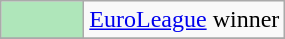<table class="wikitable">
<tr>
<td style="background:#afe6ba; width:3em;"></td>
<td><a href='#'>EuroLeague</a> winner</td>
</tr>
<tr>
</tr>
</table>
